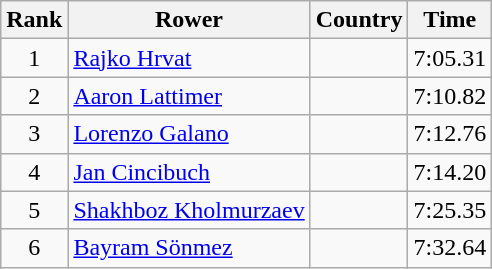<table class="wikitable" style="text-align:center">
<tr>
<th>Rank</th>
<th>Rower</th>
<th>Country</th>
<th>Time</th>
</tr>
<tr>
<td>1</td>
<td align="left"><a href='#'>Rajko Hrvat</a></td>
<td align="left"></td>
<td>7:05.31</td>
</tr>
<tr>
<td>2</td>
<td align="left"><a href='#'>Aaron Lattimer</a></td>
<td align="left"></td>
<td>7:10.82</td>
</tr>
<tr>
<td>3</td>
<td align="left"><a href='#'>Lorenzo Galano</a></td>
<td align="left"></td>
<td>7:12.76</td>
</tr>
<tr>
<td>4</td>
<td align="left"><a href='#'>Jan Cincibuch</a></td>
<td align="left"></td>
<td>7:14.20</td>
</tr>
<tr>
<td>5</td>
<td align="left"><a href='#'>Shakhboz Kholmurzaev</a></td>
<td align="left"></td>
<td>7:25.35</td>
</tr>
<tr>
<td>6</td>
<td align="left"><a href='#'>Bayram Sönmez</a></td>
<td align="left"></td>
<td>7:32.64</td>
</tr>
</table>
